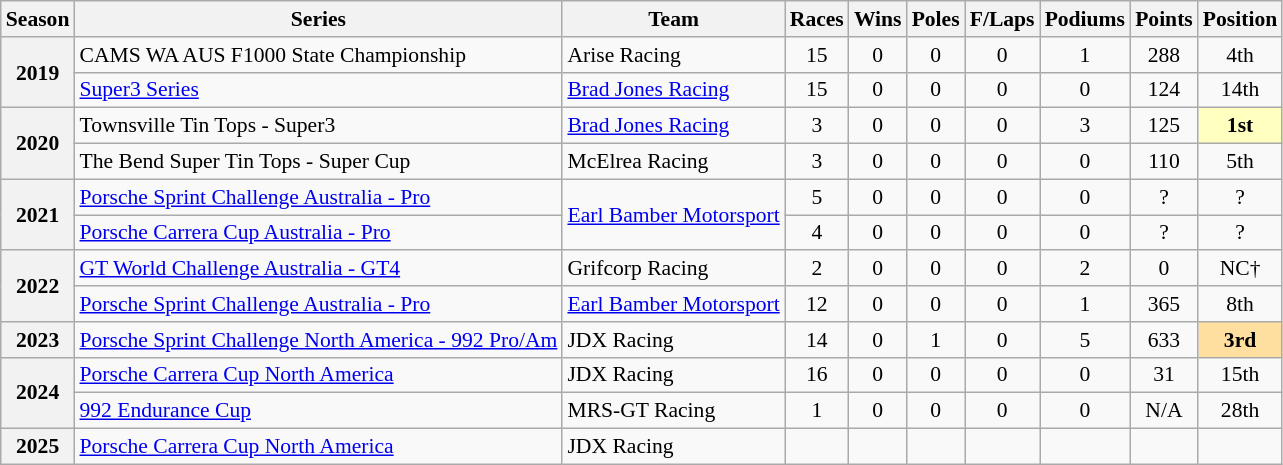<table class="wikitable" style="font-size: 90%; text-align:center">
<tr>
<th>Season</th>
<th>Series</th>
<th>Team</th>
<th>Races</th>
<th>Wins</th>
<th>Poles</th>
<th>F/Laps</th>
<th>Podiums</th>
<th>Points</th>
<th>Position</th>
</tr>
<tr>
<th rowspan="2">2019</th>
<td align=left>CAMS WA AUS F1000 State Championship</td>
<td align=left>Arise Racing</td>
<td>15</td>
<td>0</td>
<td>0</td>
<td>0</td>
<td>1</td>
<td>288</td>
<td>4th</td>
</tr>
<tr>
<td align=left><a href='#'>Super3 Series</a></td>
<td align=left><a href='#'>Brad Jones Racing</a></td>
<td>15</td>
<td>0</td>
<td>0</td>
<td>0</td>
<td>0</td>
<td>124</td>
<td>14th</td>
</tr>
<tr>
<th rowspan="2">2020</th>
<td align=left>Townsville Tin Tops - Super3</td>
<td align=left><a href='#'>Brad Jones Racing</a></td>
<td>3</td>
<td>0</td>
<td>0</td>
<td>0</td>
<td>3</td>
<td>125</td>
<td style="background:#FFFFBF;"><strong>1st</strong></td>
</tr>
<tr>
<td align=left>The Bend Super Tin Tops - Super Cup</td>
<td align=left>McElrea Racing</td>
<td>3</td>
<td>0</td>
<td>0</td>
<td>0</td>
<td>0</td>
<td>110</td>
<td>5th</td>
</tr>
<tr>
<th rowspan="2">2021</th>
<td align=left><a href='#'>Porsche Sprint Challenge Australia - Pro</a></td>
<td rowspan="2" align=left><a href='#'>Earl Bamber Motorsport</a></td>
<td>5</td>
<td>0</td>
<td>0</td>
<td>0</td>
<td>0</td>
<td>?</td>
<td>?</td>
</tr>
<tr>
<td align=left><a href='#'>Porsche Carrera Cup Australia - Pro</a></td>
<td>4</td>
<td>0</td>
<td>0</td>
<td>0</td>
<td>0</td>
<td>?</td>
<td>?</td>
</tr>
<tr>
<th rowspan="2">2022</th>
<td align=left><a href='#'>GT World Challenge Australia - GT4</a></td>
<td align=left>Grifcorp Racing</td>
<td>2</td>
<td>0</td>
<td>0</td>
<td>0</td>
<td>2</td>
<td>0</td>
<td>NC†</td>
</tr>
<tr>
<td align=left><a href='#'>Porsche Sprint Challenge Australia - Pro</a></td>
<td align=left><a href='#'>Earl Bamber Motorsport</a></td>
<td>12</td>
<td>0</td>
<td>0</td>
<td>0</td>
<td>1</td>
<td>365</td>
<td>8th</td>
</tr>
<tr>
<th>2023</th>
<td align=left><a href='#'>Porsche Sprint Challenge North America - 992 Pro/Am</a></td>
<td align=left>JDX Racing</td>
<td>14</td>
<td>0</td>
<td>1</td>
<td>0</td>
<td>5</td>
<td>633</td>
<td style="background:#FFDF9F;"><strong>3rd</strong></td>
</tr>
<tr>
<th rowspan="2">2024</th>
<td align=left><a href='#'>Porsche Carrera Cup North America</a></td>
<td align=left>JDX Racing</td>
<td>16</td>
<td>0</td>
<td>0</td>
<td>0</td>
<td>0</td>
<td>31</td>
<td>15th</td>
</tr>
<tr>
<td align=left><a href='#'>992 Endurance Cup</a></td>
<td align=left>MRS-GT Racing</td>
<td>1</td>
<td>0</td>
<td>0</td>
<td>0</td>
<td>0</td>
<td>N/A</td>
<td>28th</td>
</tr>
<tr>
<th>2025</th>
<td align=left><a href='#'>Porsche Carrera Cup North America</a></td>
<td align=left>JDX Racing</td>
<td></td>
<td></td>
<td></td>
<td></td>
<td></td>
<td></td>
<td></td>
</tr>
</table>
